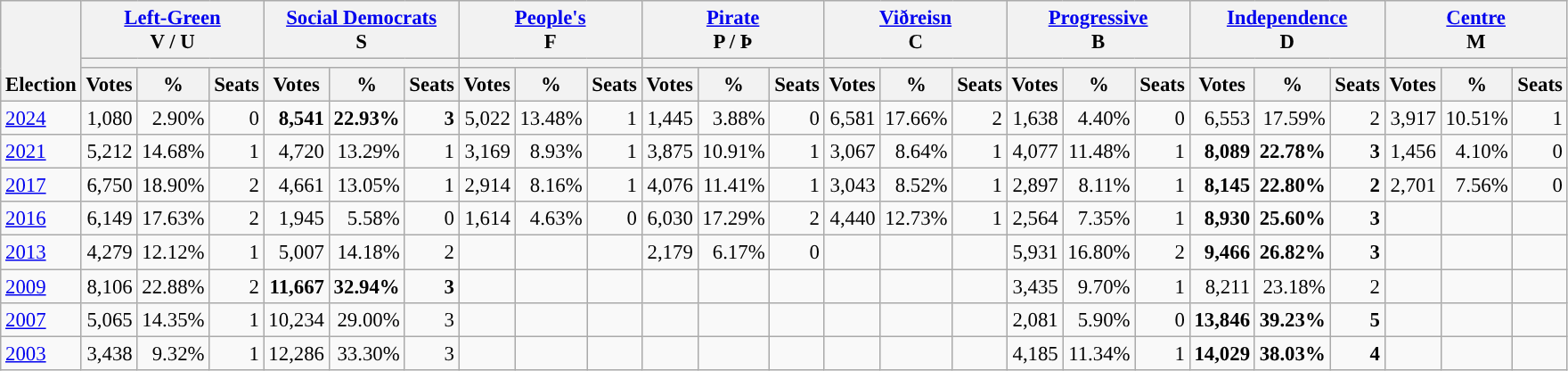<table class="wikitable" border="1" style="font-size:95%; text-align:right;">
<tr>
<th style="text-align:left;" valign=bottom rowspan=3>Election</th>
<th valign=bottom colspan=3><a href='#'>Left-Green</a><br>V / U</th>
<th valign=bottom colspan=3><a href='#'>Social Democrats</a><br>S</th>
<th valign=bottom colspan=3><a href='#'>People's</a><br>F</th>
<th valign=bottom colspan=3><a href='#'>Pirate</a><br>P / Þ</th>
<th valign=bottom colspan=3><a href='#'>Viðreisn</a><br>C</th>
<th valign=bottom colspan=3><a href='#'>Progressive</a><br>B</th>
<th valign=bottom colspan=3><a href='#'>Independence</a><br>D</th>
<th valign=bottom colspan=3><a href='#'>Centre</a><br>M</th>
</tr>
<tr>
<th colspan=3 style="background:"></th>
<th colspan=3 style="background:"></th>
<th colspan=3 style="background:"></th>
<th colspan=3 style="background:"></th>
<th colspan=3 style="background:"></th>
<th colspan=3 style="background:"></th>
<th colspan=3 style="background:"></th>
<th colspan=3 style="background:"></th>
</tr>
<tr>
<th>Votes</th>
<th>%</th>
<th>Seats</th>
<th>Votes</th>
<th>%</th>
<th>Seats</th>
<th>Votes</th>
<th>%</th>
<th>Seats</th>
<th>Votes</th>
<th>%</th>
<th>Seats</th>
<th>Votes</th>
<th>%</th>
<th>Seats</th>
<th>Votes</th>
<th>%</th>
<th>Seats</th>
<th>Votes</th>
<th>%</th>
<th>Seats</th>
<th>Votes</th>
<th>%</th>
<th>Seats</th>
</tr>
<tr>
<td align=left><a href='#'>2024</a></td>
<td>1,080</td>
<td>2.90%</td>
<td>0</td>
<td><strong>8,541</strong></td>
<td><strong>22.93%</strong></td>
<td><strong>3</strong></td>
<td>5,022</td>
<td>13.48%</td>
<td>1</td>
<td>1,445</td>
<td>3.88%</td>
<td>0</td>
<td>6,581</td>
<td>17.66%</td>
<td>2</td>
<td>1,638</td>
<td>4.40%</td>
<td>0</td>
<td>6,553</td>
<td>17.59%</td>
<td>2</td>
<td>3,917</td>
<td>10.51%</td>
<td>1</td>
</tr>
<tr>
<td align=left><a href='#'>2021</a></td>
<td>5,212</td>
<td>14.68%</td>
<td>1</td>
<td>4,720</td>
<td>13.29%</td>
<td>1</td>
<td>3,169</td>
<td>8.93%</td>
<td>1</td>
<td>3,875</td>
<td>10.91%</td>
<td>1</td>
<td>3,067</td>
<td>8.64%</td>
<td>1</td>
<td>4,077</td>
<td>11.48%</td>
<td>1</td>
<td><strong>8,089</strong></td>
<td><strong>22.78%</strong></td>
<td><strong>3</strong></td>
<td>1,456</td>
<td>4.10%</td>
<td>0</td>
</tr>
<tr>
<td align=left><a href='#'>2017</a></td>
<td>6,750</td>
<td>18.90%</td>
<td>2</td>
<td>4,661</td>
<td>13.05%</td>
<td>1</td>
<td>2,914</td>
<td>8.16%</td>
<td>1</td>
<td>4,076</td>
<td>11.41%</td>
<td>1</td>
<td>3,043</td>
<td>8.52%</td>
<td>1</td>
<td>2,897</td>
<td>8.11%</td>
<td>1</td>
<td><strong>8,145</strong></td>
<td><strong>22.80%</strong></td>
<td><strong>2</strong></td>
<td>2,701</td>
<td>7.56%</td>
<td>0</td>
</tr>
<tr>
<td align=left><a href='#'>2016</a></td>
<td>6,149</td>
<td>17.63%</td>
<td>2</td>
<td>1,945</td>
<td>5.58%</td>
<td>0</td>
<td>1,614</td>
<td>4.63%</td>
<td>0</td>
<td>6,030</td>
<td>17.29%</td>
<td>2</td>
<td>4,440</td>
<td>12.73%</td>
<td>1</td>
<td>2,564</td>
<td>7.35%</td>
<td>1</td>
<td><strong>8,930</strong></td>
<td><strong>25.60%</strong></td>
<td><strong>3</strong></td>
<td></td>
<td></td>
<td></td>
</tr>
<tr>
<td align=left><a href='#'>2013</a></td>
<td>4,279</td>
<td>12.12%</td>
<td>1</td>
<td>5,007</td>
<td>14.18%</td>
<td>2</td>
<td></td>
<td></td>
<td></td>
<td>2,179</td>
<td>6.17%</td>
<td>0</td>
<td></td>
<td></td>
<td></td>
<td>5,931</td>
<td>16.80%</td>
<td>2</td>
<td><strong>9,466</strong></td>
<td><strong>26.82%</strong></td>
<td><strong>3</strong></td>
<td></td>
<td></td>
<td></td>
</tr>
<tr>
<td align=left><a href='#'>2009</a></td>
<td>8,106</td>
<td>22.88%</td>
<td>2</td>
<td><strong>11,667</strong></td>
<td><strong>32.94%</strong></td>
<td><strong>3</strong></td>
<td></td>
<td></td>
<td></td>
<td></td>
<td></td>
<td></td>
<td></td>
<td></td>
<td></td>
<td>3,435</td>
<td>9.70%</td>
<td>1</td>
<td>8,211</td>
<td>23.18%</td>
<td>2</td>
<td></td>
<td></td>
<td></td>
</tr>
<tr>
<td align=left><a href='#'>2007</a></td>
<td>5,065</td>
<td>14.35%</td>
<td>1</td>
<td>10,234</td>
<td>29.00%</td>
<td>3</td>
<td></td>
<td></td>
<td></td>
<td></td>
<td></td>
<td></td>
<td></td>
<td></td>
<td></td>
<td>2,081</td>
<td>5.90%</td>
<td>0</td>
<td><strong>13,846</strong></td>
<td><strong>39.23%</strong></td>
<td><strong>5</strong></td>
<td></td>
<td></td>
<td></td>
</tr>
<tr>
<td align=left><a href='#'>2003</a></td>
<td>3,438</td>
<td>9.32%</td>
<td>1</td>
<td>12,286</td>
<td>33.30%</td>
<td>3</td>
<td></td>
<td></td>
<td></td>
<td></td>
<td></td>
<td></td>
<td></td>
<td></td>
<td></td>
<td>4,185</td>
<td>11.34%</td>
<td>1</td>
<td><strong>14,029</strong></td>
<td><strong>38.03%</strong></td>
<td><strong>4</strong></td>
<td></td>
<td></td>
<td></td>
</tr>
</table>
